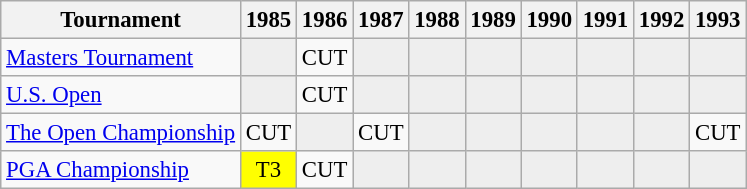<table class="wikitable" style="font-size:95%;text-align:center;">
<tr>
<th>Tournament</th>
<th>1985</th>
<th>1986</th>
<th>1987</th>
<th>1988</th>
<th>1989</th>
<th>1990</th>
<th>1991</th>
<th>1992</th>
<th>1993</th>
</tr>
<tr>
<td align=left><a href='#'>Masters Tournament</a></td>
<td style="background:#eeeeee;"></td>
<td>CUT</td>
<td style="background:#eeeeee;"></td>
<td style="background:#eeeeee;"></td>
<td style="background:#eeeeee;"></td>
<td style="background:#eeeeee;"></td>
<td style="background:#eeeeee;"></td>
<td style="background:#eeeeee;"></td>
<td style="background:#eeeeee;"></td>
</tr>
<tr>
<td align=left><a href='#'>U.S. Open</a></td>
<td style="background:#eeeeee;"></td>
<td>CUT</td>
<td style="background:#eeeeee;"></td>
<td style="background:#eeeeee;"></td>
<td style="background:#eeeeee;"></td>
<td style="background:#eeeeee;"></td>
<td style="background:#eeeeee;"></td>
<td style="background:#eeeeee;"></td>
<td style="background:#eeeeee;"></td>
</tr>
<tr>
<td align=left><a href='#'>The Open Championship</a></td>
<td>CUT</td>
<td style="background:#eeeeee;"></td>
<td>CUT</td>
<td style="background:#eeeeee;"></td>
<td style="background:#eeeeee;"></td>
<td style="background:#eeeeee;"></td>
<td style="background:#eeeeee;"></td>
<td style="background:#eeeeee;"></td>
<td>CUT</td>
</tr>
<tr>
<td align=left><a href='#'>PGA Championship</a></td>
<td style="background:yellow;">T3</td>
<td>CUT</td>
<td style="background:#eeeeee;"></td>
<td style="background:#eeeeee;"></td>
<td style="background:#eeeeee;"></td>
<td style="background:#eeeeee;"></td>
<td style="background:#eeeeee;"></td>
<td style="background:#eeeeee;"></td>
<td style="background:#eeeeee;"></td>
</tr>
</table>
